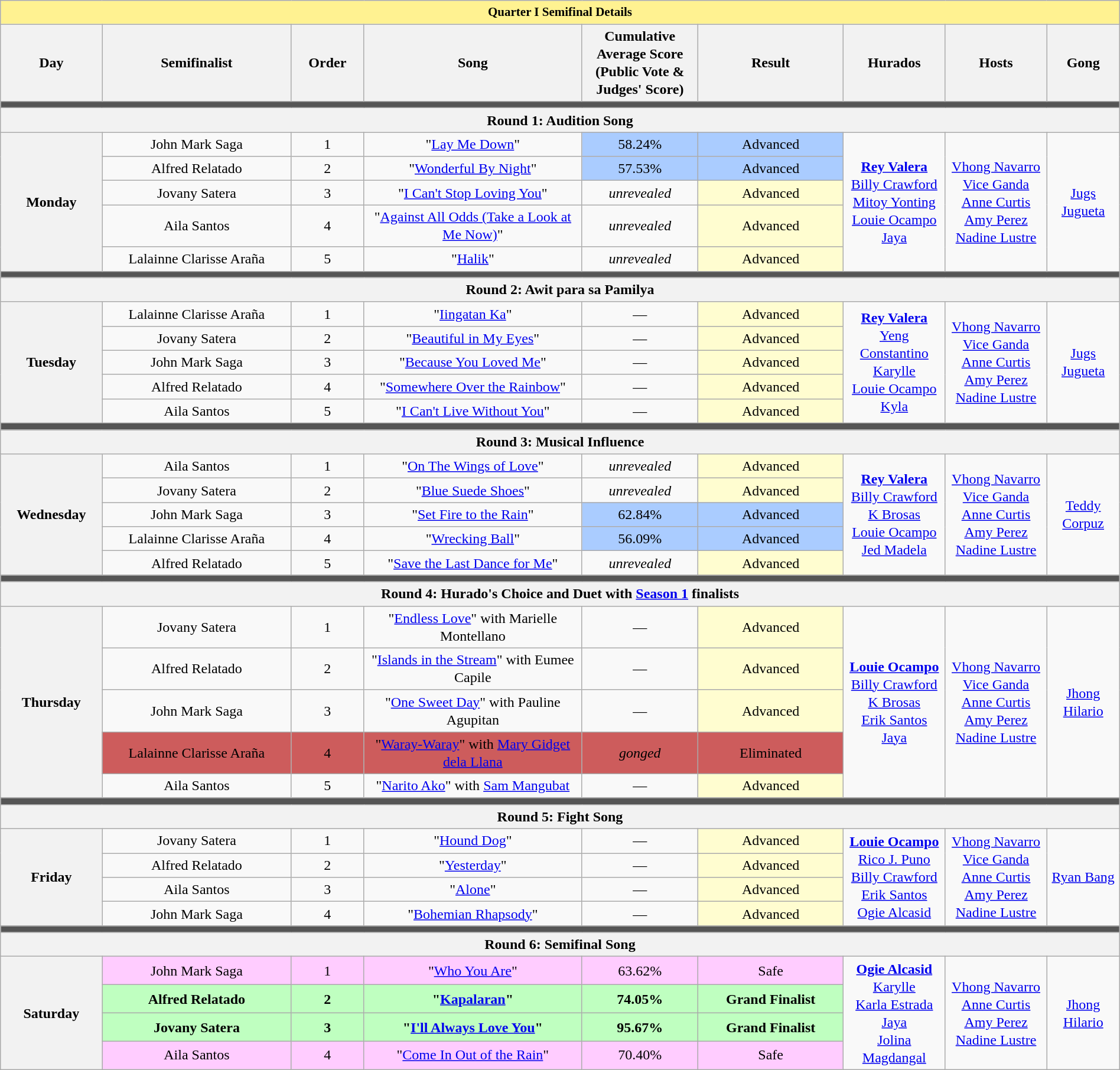<table class="wikitable mw-collapsible mw-collapsed style=" style="text-align:center;line-height:20px;width:100%" text-align:center">
<tr>
<th colspan="9" style="background-color:#fff291;font-size:14px">Quarter I Semifinal Details</th>
</tr>
<tr>
<th width="07%">Day</th>
<th width="13%">Semifinalist</th>
<th width="05%">Order</th>
<th width="15%">Song</th>
<th width="08%">Cumulative Average Score (Public Vote & Judges' Score)</th>
<th width="10%">Result</th>
<th width="07%">Hurados</th>
<th width="07%">Hosts</th>
<th width="05%">Gong</th>
</tr>
<tr>
<th colspan="9" style="background-color:#555;"></th>
</tr>
<tr>
<th colspan="9">Round 1: Audition Song</th>
</tr>
<tr style="background-color:#___" |>
<th rowspan="5">Monday<br></th>
<td style="background-color:#__">John Mark Saga</td>
<td style="background-color:#__">1</td>
<td style="background-color:#__">"<a href='#'>Lay Me Down</a>"</td>
<td style="background-color:#aaccff">58.24%</td>
<td style="background-color:#aaccff">Advanced</td>
<td rowspan="5"><strong><a href='#'>Rey Valera</a></strong><br><a href='#'>Billy Crawford</a><br><a href='#'>Mitoy Yonting</a><br><a href='#'>Louie Ocampo</a><br><a href='#'>Jaya</a></td>
<td rowspan="5"><a href='#'>Vhong Navarro</a><br><a href='#'>Vice Ganda</a><br><a href='#'>Anne Curtis</a><br><a href='#'>Amy Perez</a><br><a href='#'>Nadine Lustre</a></td>
<td rowspan="5"><a href='#'>Jugs Jugueta</a></td>
</tr>
<tr style="background-color:#___" |>
<td>Alfred Relatado</td>
<td>2</td>
<td>"<a href='#'>Wonderful By Night</a>"</td>
<td style="background-color:#aaccff">57.53%</td>
<td style="background-color:#aaccff">Advanced</td>
</tr>
<tr style="background-color:#___" |>
<td>Jovany Satera</td>
<td>3</td>
<td>"<a href='#'>I Can't Stop Loving You</a>"</td>
<td style="background-color:#___"><em>unrevealed</em></td>
<td style="background-color:#fffdd0">Advanced</td>
</tr>
<tr style="background-color:#___" |>
<td>Aila Santos</td>
<td>4</td>
<td>"<a href='#'>Against All Odds (Take a Look at Me Now)</a>"</td>
<td style="background-color:#___"><em>unrevealed</em></td>
<td style="background-color:#fffdd0">Advanced</td>
</tr>
<tr style="background-color:#___" |>
<td>Lalainne Clarisse Araña</td>
<td>5</td>
<td>"<a href='#'>Halik</a>"</td>
<td style="background-color:#___"><em>unrevealed</em></td>
<td style="background-color:#fffdd0">Advanced</td>
</tr>
<tr>
<th colspan="9" style="background-color:#555;"></th>
</tr>
<tr>
<th colspan="9">Round 2: Awit para sa Pamilya </th>
</tr>
<tr style="background-color:#___" |>
<th rowspan="5">Tuesday<br></th>
<td style="background-color:#__">Lalainne Clarisse Araña</td>
<td style="background-color:#__">1</td>
<td style="background-color:#__">"<a href='#'>Iingatan Ka</a>"</td>
<td style="background-color:#__">—</td>
<td style="background-color:#fffdd0">Advanced</td>
<td rowspan="5"><strong><a href='#'>Rey Valera</a></strong><br><a href='#'>Yeng Constantino</a><br><a href='#'>Karylle</a><br><a href='#'>Louie Ocampo</a><br><a href='#'>Kyla</a></td>
<td rowspan="5"><a href='#'>Vhong Navarro</a><br><a href='#'>Vice Ganda</a><br><a href='#'>Anne Curtis</a><br><a href='#'>Amy Perez</a><br><a href='#'>Nadine Lustre</a></td>
<td rowspan="5"><a href='#'>Jugs Jugueta</a></td>
</tr>
<tr style="background-color:#___" |>
<td>Jovany Satera</td>
<td>2</td>
<td>"<a href='#'>Beautiful in My Eyes</a>"</td>
<td style="background-color:#___">—</td>
<td style="background-color:#fffdd0">Advanced</td>
</tr>
<tr style="background-color:#___" |>
<td>John Mark Saga</td>
<td>3</td>
<td>"<a href='#'>Because You Loved Me</a>"</td>
<td style="background-color:#___">—</td>
<td style="background-color:#fffdd0">Advanced</td>
</tr>
<tr style="background-color:#___" |>
<td>Alfred Relatado</td>
<td>4</td>
<td>"<a href='#'>Somewhere Over the Rainbow</a>"</td>
<td style="background-color:#___">—</td>
<td style="background-color:#fffdd0">Advanced</td>
</tr>
<tr style="background-color:#___" |>
<td>Aila Santos</td>
<td>5</td>
<td>"<a href='#'>I Can't Live Without You</a>"</td>
<td style="background-color:#___">—</td>
<td style="background-color:#fffdd0">Advanced</td>
</tr>
<tr>
<th colspan="9" style="background-color:#555;"></th>
</tr>
<tr>
<th colspan="9">Round 3: Musical Influence</th>
</tr>
<tr style="background-color:#___" |>
<th rowspan="5">Wednesday<br></th>
<td style="background-color:#__">Aila Santos</td>
<td style="background-color:#__">1</td>
<td style="background-color:#__">"<a href='#'>On The Wings of Love</a>"</td>
<td style="background-color:#__"><em>unrevealed</em></td>
<td style="background-color:#fffdd0">Advanced</td>
<td rowspan="5"><strong><a href='#'>Rey Valera</a></strong><br><a href='#'>Billy Crawford</a><br><a href='#'>K Brosas</a><br><a href='#'>Louie Ocampo</a><br><a href='#'>Jed Madela</a></td>
<td rowspan="5"><a href='#'>Vhong Navarro</a><br><a href='#'>Vice Ganda</a><br><a href='#'>Anne Curtis</a><br><a href='#'>Amy Perez</a><br><a href='#'>Nadine Lustre</a></td>
<td rowspan="5"><a href='#'>Teddy Corpuz</a></td>
</tr>
<tr style="background-color:#___" |>
<td>Jovany Satera</td>
<td>2</td>
<td>"<a href='#'>Blue Suede Shoes</a>"</td>
<td style="background-color:#___"><em>unrevealed</em></td>
<td style="background-color:#fffdd0">Advanced</td>
</tr>
<tr style="background-color:#___" |>
<td>John Mark Saga</td>
<td>3</td>
<td>"<a href='#'>Set Fire to the Rain</a>"</td>
<td style="background-color:#aaccff">62.84%</td>
<td style="background-color:#aaccff">Advanced</td>
</tr>
<tr style="background-color:#___" |>
<td>Lalainne Clarisse Araña</td>
<td>4</td>
<td>"<a href='#'>Wrecking Ball</a>"</td>
<td style="background-color:#aaccff">56.09%</td>
<td style="background-color:#aaccff">Advanced</td>
</tr>
<tr style="background-color:#___" |>
<td>Alfred Relatado</td>
<td>5</td>
<td>"<a href='#'>Save the Last Dance for Me</a>"</td>
<td style="background-color:#___"><em>unrevealed</em></td>
<td style="background-color:#fffdd0">Advanced</td>
</tr>
<tr>
<th colspan="9" style="background-color:#555;"></th>
</tr>
<tr>
<th colspan="9">Round 4: Hurado's Choice  and Duet with <a href='#'>Season 1</a> finalists</th>
</tr>
<tr style="background-color:#___" |>
<th rowspan="5">Thursday<br></th>
<td style="background-color:#__">Jovany Satera</td>
<td style="background-color:#__">1</td>
<td style="background-color:#__">"<a href='#'>Endless Love</a>" with Marielle Montellano</td>
<td style="background-color:#__">—</td>
<td style="background-color:#fffdd0">Advanced</td>
<td rowspan="5"><strong><a href='#'>Louie Ocampo</a></strong><br><a href='#'>Billy Crawford</a><br><a href='#'>K Brosas</a><br><a href='#'>Erik Santos</a><br><a href='#'>Jaya</a></td>
<td rowspan="5"><a href='#'>Vhong Navarro</a><br><a href='#'>Vice Ganda</a><br><a href='#'>Anne Curtis</a><br><a href='#'>Amy Perez</a><br><a href='#'>Nadine Lustre</a></td>
<td rowspan="5"><a href='#'>Jhong Hilario</a></td>
</tr>
<tr style="background-color:#___" |>
<td>Alfred Relatado</td>
<td>2</td>
<td>"<a href='#'>Islands in the Stream</a>" with Eumee Capile</td>
<td style="background-color:#___">—</td>
<td style="background-color:#fffdd0">Advanced</td>
</tr>
<tr style="background-color:#___" |>
<td>John Mark Saga</td>
<td>3</td>
<td>"<a href='#'>One Sweet Day</a>" with Pauline Agupitan</td>
<td style="background-color:#___">—</td>
<td style="background-color:#fffdd0">Advanced</td>
</tr>
<tr style="background-color:#CD5C5C" |>
<td>Lalainne Clarisse Araña</td>
<td>4</td>
<td>"<a href='#'>Waray-Waray</a>" with <a href='#'>Mary Gidget dela Llana</a></td>
<td style="background-color:#___"><em>gonged</em></td>
<td style="background-color:#___">Eliminated</td>
</tr>
<tr style="background-color:#___" |>
<td>Aila Santos</td>
<td>5</td>
<td>"<a href='#'>Narito Ako</a>" with <a href='#'>Sam Mangubat</a></td>
<td style="background-color:#___">—</td>
<td style="background-color:#fffdd0">Advanced</td>
</tr>
<tr>
<th colspan="9" style="background-color:#555;"></th>
</tr>
<tr>
<th colspan="9">Round 5: Fight Song</th>
</tr>
<tr style="background-color:#___" |>
<th rowspan="4">Friday<br></th>
<td style="background-color:#__">Jovany Satera</td>
<td style="background-color:#__">1</td>
<td style="background-color:#__">"<a href='#'>Hound Dog</a>"</td>
<td style="background-color:#__">—</td>
<td style="background-color:#fffdd0">Advanced</td>
<td rowspan="4"><strong><a href='#'>Louie Ocampo</a></strong><br><a href='#'>Rico J. Puno</a><br><a href='#'>Billy Crawford</a><br><a href='#'>Erik Santos</a><br><a href='#'>Ogie Alcasid</a></td>
<td rowspan="4"><a href='#'>Vhong Navarro</a><br><a href='#'>Vice Ganda</a><br><a href='#'>Anne Curtis</a><br><a href='#'>Amy Perez</a><br><a href='#'>Nadine Lustre</a></td>
<td rowspan="4"><a href='#'>Ryan Bang</a></td>
</tr>
<tr style="background-color:#___" |>
<td>Alfred Relatado</td>
<td>2</td>
<td>"<a href='#'>Yesterday</a>"</td>
<td style="background-color:#___">—</td>
<td style="background-color:#fffdd0">Advanced</td>
</tr>
<tr style="background-color:#___" |>
<td>Aila Santos</td>
<td>3</td>
<td>"<a href='#'>Alone</a>"</td>
<td style="background-color:#___">—</td>
<td style="background-color:#fffdd0">Advanced</td>
</tr>
<tr style="background-color:#___" |>
<td>John Mark Saga</td>
<td>4</td>
<td>"<a href='#'>Bohemian Rhapsody</a>"</td>
<td style="background-color:#___">—</td>
<td style="background-color:#fffdd0">Advanced</td>
</tr>
<tr>
<th colspan="9" style="background-color:#555;"></th>
</tr>
<tr>
<th colspan="9">Round 6: Semifinal Song</th>
</tr>
<tr style="background-color:#___" |>
<th rowspan="4">Saturday<br></th>
<td style="background-color:#ffccff">John Mark Saga</td>
<td style="background-color:#ffccff">1</td>
<td style="background-color:#ffccff">"<a href='#'>Who You Are</a>"</td>
<td style="background-color:#ffccff">63.62%</td>
<td style="background-color:#ffccff">Safe</td>
<td rowspan="4"><strong><a href='#'>Ogie Alcasid</a></strong><br><a href='#'>Karylle</a><br><a href='#'>Karla Estrada</a><br><a href='#'>Jaya</a><br><a href='#'>Jolina Magdangal</a></td>
<td rowspan="4"><a href='#'>Vhong Navarro</a><br><a href='#'>Anne Curtis</a><br><a href='#'>Amy Perez</a><br><a href='#'>Nadine Lustre</a></td>
<td rowspan="4"><a href='#'>Jhong Hilario</a></td>
</tr>
<tr style="background-color:#BFFFC0" |>
<td><strong>Alfred Relatado</strong></td>
<td><strong>2</strong></td>
<td><strong>"<a href='#'>Kapalaran</a>"</strong></td>
<td style="background-color:#___"><strong>74.05%</strong></td>
<td style="background-color:#___"><strong>Grand Finalist</strong></td>
</tr>
<tr style="background-color:#BFFFC0" |>
<td><strong>Jovany Satera</strong></td>
<td><strong>3</strong></td>
<td><strong>"<a href='#'>I'll Always Love You</a>"</strong></td>
<td style="background-color:#___"><strong>95.67%</strong></td>
<td style="background-color:#___"><strong>Grand Finalist</strong></td>
</tr>
<tr style="background-color:#ffccff" |>
<td>Aila Santos</td>
<td>4</td>
<td>"<a href='#'>Come In Out of the Rain</a>"</td>
<td style="background-color:#___">70.40%</td>
<td style="background-color:#___">Safe</td>
</tr>
</table>
